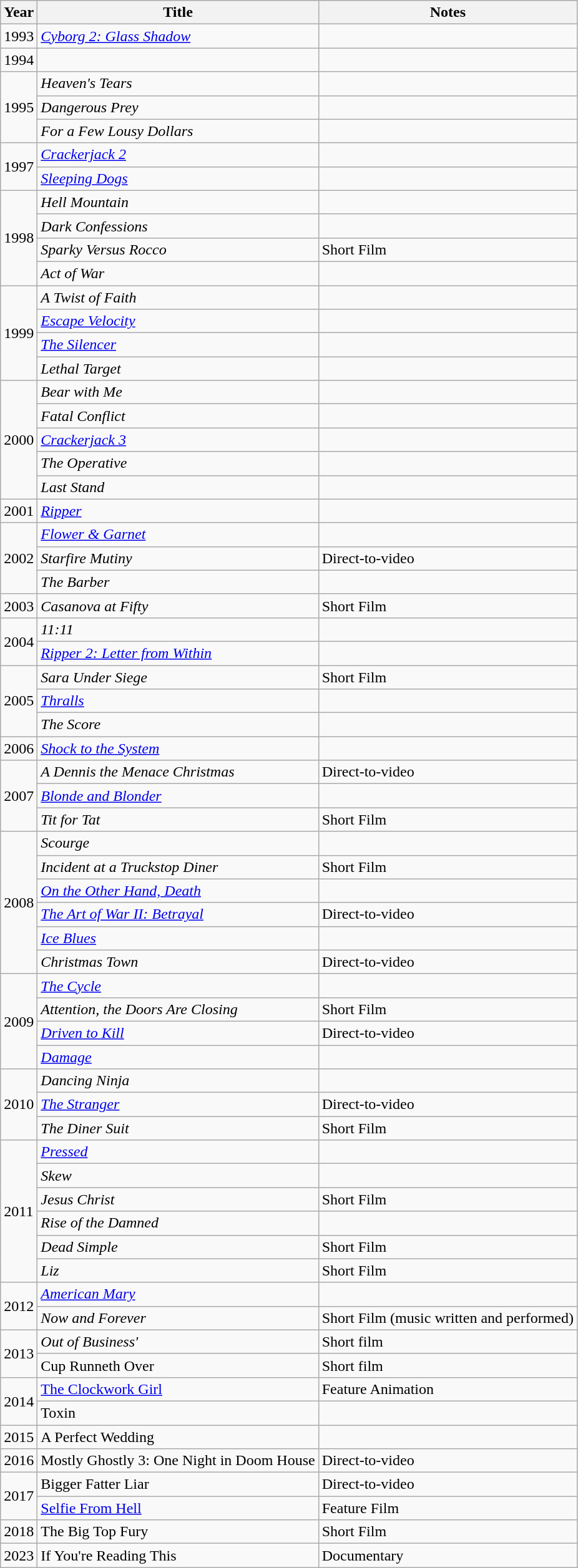<table class="wikitable">
<tr>
<th>Year</th>
<th>Title</th>
<th>Notes</th>
</tr>
<tr>
<td>1993</td>
<td><em><a href='#'>Cyborg 2: Glass Shadow</a></em></td>
<td></td>
</tr>
<tr>
<td>1994</td>
<td></td>
</tr>
<tr>
<td rowspan="3">1995</td>
<td><em>Heaven's Tears</em></td>
<td></td>
</tr>
<tr>
<td><em>Dangerous Prey</em></td>
<td></td>
</tr>
<tr>
<td><em>For a Few Lousy Dollars</em></td>
<td></td>
</tr>
<tr>
<td rowspan="2">1997</td>
<td><em><a href='#'>Crackerjack 2</a></em></td>
<td></td>
</tr>
<tr>
<td><em><a href='#'>Sleeping Dogs</a></em></td>
<td></td>
</tr>
<tr>
<td rowspan="4">1998</td>
<td><em>Hell Mountain</em></td>
<td></td>
</tr>
<tr>
<td><em>Dark Confessions</em></td>
<td></td>
</tr>
<tr>
<td><em>Sparky Versus Rocco</em></td>
<td>Short Film</td>
</tr>
<tr>
<td><em>Act of War</em></td>
<td></td>
</tr>
<tr>
<td rowspan="4">1999</td>
<td><em>A Twist of Faith</em></td>
<td></td>
</tr>
<tr>
<td><em><a href='#'>Escape Velocity</a></em></td>
<td></td>
</tr>
<tr>
<td><em><a href='#'>The Silencer</a></em></td>
<td></td>
</tr>
<tr>
<td><em>Lethal Target</em></td>
<td></td>
</tr>
<tr>
<td rowspan="5">2000</td>
<td><em>Bear with Me</em></td>
<td></td>
</tr>
<tr>
<td><em>Fatal Conflict</em></td>
<td></td>
</tr>
<tr>
<td><em><a href='#'>Crackerjack 3</a></em></td>
<td></td>
</tr>
<tr>
<td><em>The Operative</em></td>
<td></td>
</tr>
<tr>
<td><em>Last Stand</em></td>
<td></td>
</tr>
<tr>
<td>2001</td>
<td><em><a href='#'>Ripper</a></em></td>
<td></td>
</tr>
<tr>
<td rowspan="3">2002</td>
<td><em><a href='#'>Flower & Garnet</a></em></td>
<td></td>
</tr>
<tr>
<td><em>Starfire Mutiny</em></td>
<td>Direct-to-video</td>
</tr>
<tr>
<td><em>The Barber</em></td>
<td></td>
</tr>
<tr>
<td>2003</td>
<td><em>Casanova at Fifty</em></td>
<td>Short Film</td>
</tr>
<tr>
<td rowspan="2">2004</td>
<td><em>11:11</em></td>
<td></td>
</tr>
<tr>
<td><em><a href='#'>Ripper 2: Letter from Within</a></em></td>
<td></td>
</tr>
<tr>
<td rowspan="3">2005</td>
<td><em>Sara Under Siege</em></td>
<td>Short Film</td>
</tr>
<tr>
<td><em><a href='#'>Thralls</a></em></td>
<td></td>
</tr>
<tr>
<td><em>The Score</em></td>
<td></td>
</tr>
<tr>
<td>2006</td>
<td><em><a href='#'>Shock to the System</a></em></td>
<td></td>
</tr>
<tr>
<td rowspan="3">2007</td>
<td><em>A Dennis the Menace Christmas</em></td>
<td>Direct-to-video</td>
</tr>
<tr>
<td><em><a href='#'>Blonde and Blonder</a></em></td>
<td></td>
</tr>
<tr>
<td><em>Tit for Tat</em></td>
<td>Short Film</td>
</tr>
<tr>
<td rowspan="6">2008</td>
<td><em>Scourge</em></td>
<td></td>
</tr>
<tr>
<td><em>Incident at a Truckstop Diner</em></td>
<td>Short Film</td>
</tr>
<tr>
<td><em><a href='#'>On the Other Hand, Death</a></em></td>
<td></td>
</tr>
<tr>
<td><em><a href='#'>The Art of War II: Betrayal</a></em></td>
<td>Direct-to-video</td>
</tr>
<tr>
<td><em><a href='#'>Ice Blues</a></em></td>
<td></td>
</tr>
<tr>
<td><em>Christmas Town</em></td>
<td>Direct-to-video</td>
</tr>
<tr>
<td rowspan="4">2009</td>
<td><em><a href='#'>The Cycle</a></em></td>
<td></td>
</tr>
<tr>
<td><em>Attention, the Doors Are Closing</em></td>
<td>Short Film</td>
</tr>
<tr>
<td><em><a href='#'>Driven to Kill</a></em></td>
<td>Direct-to-video</td>
</tr>
<tr>
<td><em><a href='#'>Damage</a></em></td>
<td></td>
</tr>
<tr>
<td rowspan="3">2010</td>
<td><em>Dancing Ninja</em></td>
<td></td>
</tr>
<tr>
<td><em><a href='#'>The Stranger</a></em></td>
<td>Direct-to-video</td>
</tr>
<tr>
<td><em>The Diner Suit</em></td>
<td>Short Film</td>
</tr>
<tr>
<td rowspan="6">2011</td>
<td><em><a href='#'>Pressed</a></em></td>
<td></td>
</tr>
<tr>
<td><em>Skew</em></td>
<td></td>
</tr>
<tr>
<td><em>Jesus Christ</em></td>
<td>Short Film</td>
</tr>
<tr>
<td><em>Rise of the Damned</em></td>
<td></td>
</tr>
<tr>
<td><em>Dead Simple</em></td>
<td>Short Film</td>
</tr>
<tr>
<td><em>Liz</em></td>
<td>Short Film</td>
</tr>
<tr>
<td rowspan="2">2012</td>
<td><em><a href='#'>American Mary</a></em></td>
<td></td>
</tr>
<tr>
<td><em>Now and Forever</em></td>
<td>Short Film (music written and performed)</td>
</tr>
<tr>
<td rowspan="2">2013</td>
<td><em>Out of Business'</td>
<td>Short film</td>
</tr>
<tr>
<td></em>Cup Runneth Over<em></td>
<td>Short film</td>
</tr>
<tr>
<td rowspan="2">2014</td>
<td></em><a href='#'>The Clockwork Girl</a><em></td>
<td>Feature Animation</td>
</tr>
<tr>
<td></em>Toxin<em></td>
<td></td>
</tr>
<tr>
<td>2015</td>
<td></em>A Perfect Wedding<em></td>
<td></td>
</tr>
<tr>
<td>2016</td>
<td></em>Mostly Ghostly 3: One Night in Doom House<em></td>
<td>Direct-to-video</td>
</tr>
<tr>
<td rowspan="2">2017</td>
<td></em>Bigger Fatter Liar<em></td>
<td>Direct-to-video</td>
</tr>
<tr>
<td></em><a href='#'>Selfie From Hell</a><em></td>
<td>Feature Film</td>
</tr>
<tr>
<td>2018</td>
<td></em>The Big Top Fury<em></td>
<td>Short Film</td>
</tr>
<tr>
<td>2023</td>
<td></em>If You're Reading This<em></td>
<td>Documentary</td>
</tr>
</table>
